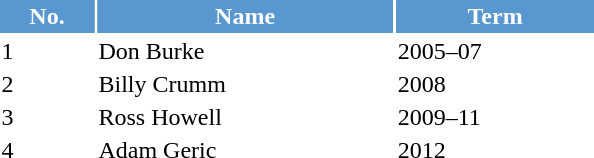<table class="toccolours" style="width:25em">
<tr>
<th style="background:#5997d0;color:white;border:#5997d0 1px solid">No.</th>
<th style="background:#5997d0;color:white;border:#5997d0 1px solid">Name</th>
<th style="background:#5997d0;color:white;border:#5997d0 1px solid">Term</th>
</tr>
<tr>
<td>1</td>
<td> Don Burke</td>
<td>2005–07</td>
</tr>
<tr>
<td>2</td>
<td> Billy Crumm</td>
<td>2008</td>
</tr>
<tr>
<td>3</td>
<td> Ross Howell</td>
<td>2009–11</td>
</tr>
<tr>
<td>4</td>
<td> Adam Geric</td>
<td>2012</td>
</tr>
<tr>
</tr>
</table>
